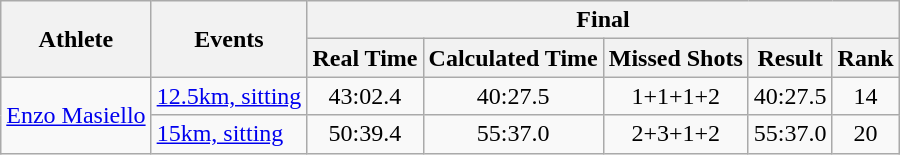<table class="wikitable" style="font-size:100%">
<tr>
<th rowspan="2">Athlete</th>
<th rowspan="2">Events</th>
<th colspan="5">Final</th>
</tr>
<tr>
<th>Real Time</th>
<th>Calculated Time</th>
<th>Missed Shots</th>
<th>Result</th>
<th>Rank</th>
</tr>
<tr>
<td rowspan=2><a href='#'>Enzo Masiello</a></td>
<td><a href='#'>12.5km, sitting</a></td>
<td align="center">43:02.4</td>
<td align="center">40:27.5</td>
<td align="center">1+1+1+2</td>
<td align="center">40:27.5</td>
<td align="center">14</td>
</tr>
<tr>
<td><a href='#'>15km, sitting</a></td>
<td align="center">50:39.4</td>
<td align="center">55:37.0</td>
<td align="center">2+3+1+2</td>
<td align="center">55:37.0</td>
<td align="center">20</td>
</tr>
</table>
